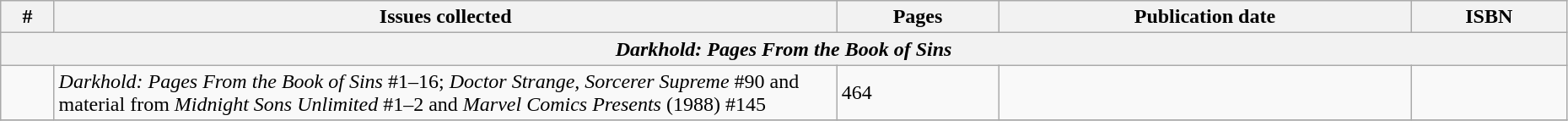<table class="wikitable sortable" width=98%>
<tr>
<th class="unsortable">#</th>
<th class="unsortable" width="50%">Issues collected</th>
<th>Pages</th>
<th>Publication date</th>
<th class="unsortable">ISBN</th>
</tr>
<tr>
<th colspan="5"><strong><em>Darkhold: Pages From the Book of Sins</em></strong></th>
</tr>
<tr>
<td></td>
<td><em>Darkhold: Pages From the Book of Sins</em> #1–16; <em>Doctor Strange, Sorcerer Supreme</em> #90 and material from <em>Midnight Sons Unlimited</em> #1–2 and <em>Marvel Comics Presents</em> (1988) #145</td>
<td>464</td>
<td></td>
<td></td>
</tr>
<tr>
</tr>
</table>
